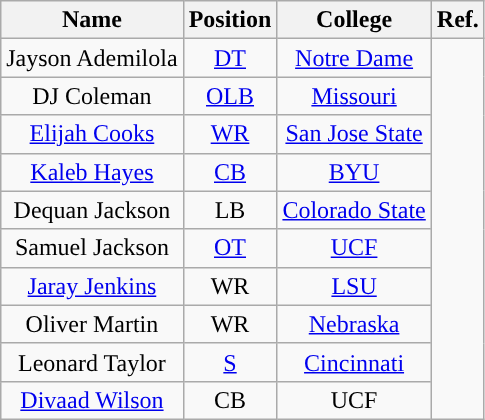<table class="wikitable" style="text-align:center">
<tr>
<th>Name</th>
<th>Position</th>
<th>College</th>
<th>Ref.</th>
</tr>
<tr>
<td>Jayson Ademilola</td>
<td><a href='#'>DT</a></td>
<td><a href='#'>Notre Dame</a></td>
<td rowspan = 10></td>
</tr>
<tr>
<td>DJ Coleman</td>
<td><a href='#'>OLB</a></td>
<td><a href='#'>Missouri</a></td>
</tr>
<tr>
<td><a href='#'>Elijah Cooks</a></td>
<td><a href='#'>WR</a></td>
<td><a href='#'>San Jose State</a></td>
</tr>
<tr>
<td><a href='#'>Kaleb Hayes</a></td>
<td><a href='#'>CB</a></td>
<td><a href='#'>BYU</a></td>
</tr>
<tr>
<td>Dequan Jackson</td>
<td>LB</td>
<td><a href='#'>Colorado State</a></td>
</tr>
<tr>
<td>Samuel Jackson</td>
<td><a href='#'>OT</a></td>
<td><a href='#'>UCF</a></td>
</tr>
<tr>
<td><a href='#'>Jaray Jenkins</a></td>
<td>WR</td>
<td><a href='#'>LSU</a></td>
</tr>
<tr>
<td>Oliver Martin</td>
<td>WR</td>
<td><a href='#'>Nebraska</a></td>
</tr>
<tr>
<td>Leonard Taylor</td>
<td><a href='#'>S</a></td>
<td><a href='#'>Cincinnati</a></td>
</tr>
<tr>
<td><a href='#'>Divaad Wilson</a></td>
<td>CB</td>
<td>UCF</td>
</tr>
</table>
